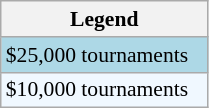<table class="wikitable"  style="font-size:90%; width:11%;">
<tr>
<th>Legend</th>
</tr>
<tr style="background:lightblue;">
<td>$25,000 tournaments</td>
</tr>
<tr style="background:#f0f8ff;">
<td>$10,000 tournaments</td>
</tr>
</table>
